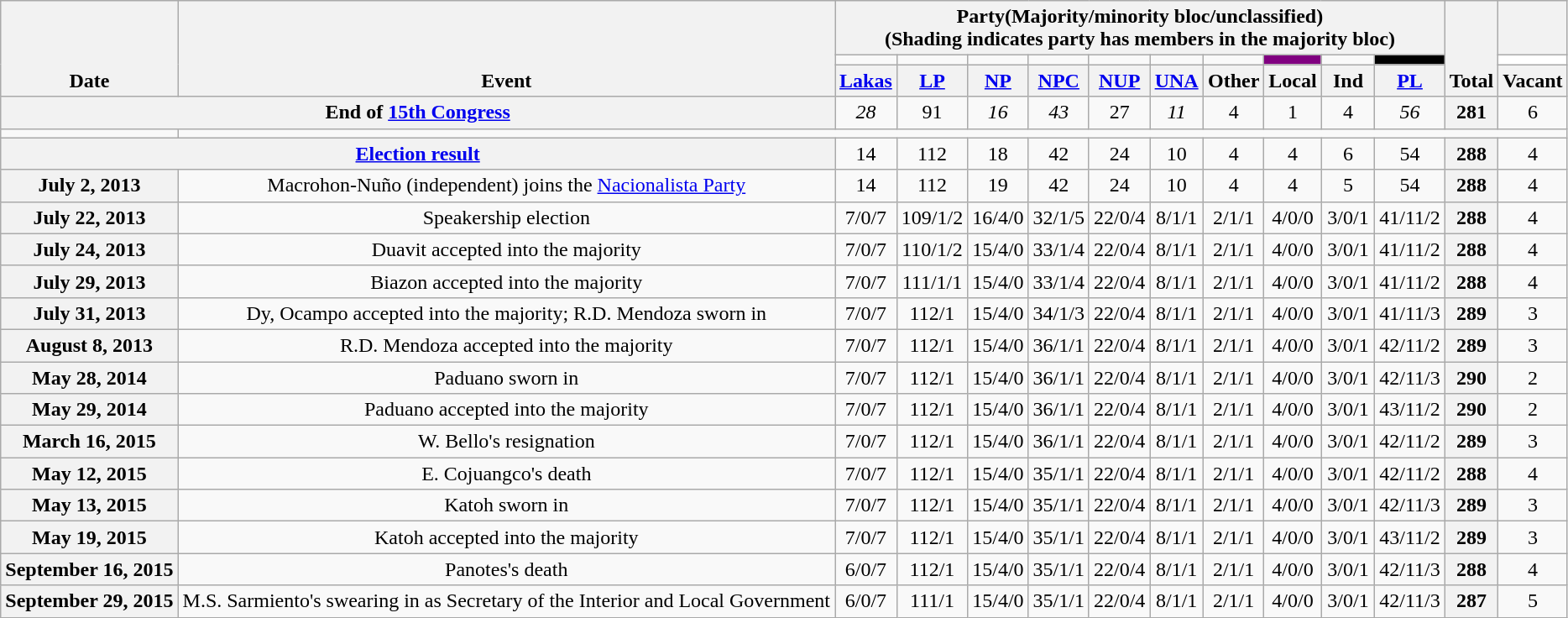<table class=wikitable style="text-align:center;">
<tr valign=bottom>
<th rowspan=3>Date</th>
<th rowspan=3>Event</th>
<th colspan=10>Party<span>(Majority/minority bloc/unclassified)<br>(Shading indicates party has members in the majority bloc)</span></th>
<th width=35px rowspan=3>Total</th>
<th></th>
</tr>
<tr style="height:5px">
<td></td>
<td></td>
<td></td>
<td></td>
<td></td>
<td></td>
<td></td>
<td bgcolor=purple></td>
<td></td>
<td bgcolor=black></td>
<td bgcolor=white></td>
</tr>
<tr style:"font-size:90%;">
<th width=35px><a href='#'>Lakas</a></th>
<th width=35px><a href='#'>LP</a></th>
<th width=35px><a href='#'>NP</a></th>
<th width=35px><a href='#'>NPC</a></th>
<th width=35px><a href='#'>NUP</a></th>
<th width=35px><a href='#'>UNA</a></th>
<th width=35px>Other</th>
<th width=35px>Local</th>
<th width=35px>Ind</th>
<th width=35px><a href='#'>PL</a></th>
<th width=35px>Vacant</th>
</tr>
<tr>
<th colspan=2>End of <a href='#'>15th Congress</a></th>
<td bgcolor=><em>28</em></td>
<td bgcolor=>91</td>
<td bgcolor=><em>16</em></td>
<td bgcolor=><em>43</em></td>
<td bgcolor=>27</td>
<td bgcolor=><em>11</em></td>
<td bgcolor=>4</td>
<td bgcolor=>1</td>
<td bgcolor=>4</td>
<td bgcolor=><em>56</em></td>
<th>281</th>
<td>6</td>
</tr>
<tr>
<td></td>
</tr>
<tr>
<th colspan=2><a href='#'>Election result</a></th>
<td>14</td>
<td>112</td>
<td>18</td>
<td>42</td>
<td>24</td>
<td>10</td>
<td>4</td>
<td>4</td>
<td>6</td>
<td>54</td>
<th>288</th>
<td>4</td>
</tr>
<tr>
<th>July 2, 2013</th>
<td>Macrohon-Nuño (independent) joins the <a href='#'>Nacionalista Party</a></td>
<td>14</td>
<td>112</td>
<td>19</td>
<td>42</td>
<td>24</td>
<td>10</td>
<td>4</td>
<td>4</td>
<td>5</td>
<td>54</td>
<th>288</th>
<td>4</td>
</tr>
<tr>
<th>July 22, 2013</th>
<td>Speakership election</td>
<td bgcolor=>7/0/7</td>
<td bgcolor=>109/1/2</td>
<td bgcolor=>16/4/0</td>
<td bgcolor=>32/1/5</td>
<td bgcolor=>22/0/4</td>
<td bgcolor=>8/1/1</td>
<td bgcolor=>2/1/1</td>
<td bgcolor=>4/0/0</td>
<td bgcolor=>3/0/1</td>
<td bgcolor=>41/11/2</td>
<th>288</th>
<td>4</td>
</tr>
<tr>
<th>July 24, 2013</th>
<td>Duavit accepted into the majority</td>
<td bgcolor=>7/0/7</td>
<td bgcolor=>110/1/2</td>
<td bgcolor=>15/4/0</td>
<td bgcolor=>33/1/4</td>
<td bgcolor=>22/0/4</td>
<td bgcolor=>8/1/1</td>
<td bgcolor=>2/1/1</td>
<td bgcolor=>4/0/0</td>
<td bgcolor=>3/0/1</td>
<td bgcolor=>41/11/2</td>
<th>288</th>
<td>4</td>
</tr>
<tr>
<th>July 29, 2013</th>
<td>Biazon accepted into the majority</td>
<td bgcolor=>7/0/7</td>
<td bgcolor=>111/1/1</td>
<td bgcolor=>15/4/0</td>
<td bgcolor=>33/1/4</td>
<td bgcolor=>22/0/4</td>
<td bgcolor=>8/1/1</td>
<td bgcolor=>2/1/1</td>
<td bgcolor=>4/0/0</td>
<td bgcolor=>3/0/1</td>
<td bgcolor=>41/11/2</td>
<th>288</th>
<td>4</td>
</tr>
<tr>
<th>July 31, 2013</th>
<td>Dy, Ocampo accepted into the majority; R.D. Mendoza sworn in</td>
<td bgcolor=>7/0/7</td>
<td bgcolor=>112/1</td>
<td bgcolor=>15/4/0</td>
<td bgcolor=>34/1/3</td>
<td bgcolor=>22/0/4</td>
<td bgcolor=>8/1/1</td>
<td bgcolor=>2/1/1</td>
<td bgcolor=>4/0/0</td>
<td bgcolor=>3/0/1</td>
<td bgcolor=>41/11/3</td>
<th>289</th>
<td>3</td>
</tr>
<tr>
<th>August 8, 2013</th>
<td>R.D. Mendoza accepted into the majority</td>
<td bgcolor=>7/0/7</td>
<td bgcolor=>112/1</td>
<td bgcolor=>15/4/0</td>
<td bgcolor=>36/1/1</td>
<td bgcolor=>22/0/4</td>
<td bgcolor=>8/1/1</td>
<td bgcolor=>2/1/1</td>
<td bgcolor=>4/0/0</td>
<td bgcolor=>3/0/1</td>
<td bgcolor=>42/11/2</td>
<th>289</th>
<td>3</td>
</tr>
<tr>
<th>May 28, 2014</th>
<td>Paduano sworn in</td>
<td bgcolor=>7/0/7</td>
<td bgcolor=>112/1</td>
<td bgcolor=>15/4/0</td>
<td bgcolor=>36/1/1</td>
<td bgcolor=>22/0/4</td>
<td bgcolor=>8/1/1</td>
<td bgcolor=>2/1/1</td>
<td bgcolor=>4/0/0</td>
<td bgcolor=>3/0/1</td>
<td bgcolor=>42/11/3</td>
<th>290</th>
<td>2</td>
</tr>
<tr>
<th>May 29, 2014</th>
<td>Paduano accepted into the majority</td>
<td bgcolor=>7/0/7</td>
<td bgcolor=>112/1</td>
<td bgcolor=>15/4/0</td>
<td bgcolor=>36/1/1</td>
<td bgcolor=>22/0/4</td>
<td bgcolor=>8/1/1</td>
<td bgcolor=>2/1/1</td>
<td bgcolor=>4/0/0</td>
<td bgcolor=>3/0/1</td>
<td bgcolor=>43/11/2</td>
<th>290</th>
<td>2</td>
</tr>
<tr>
<th>March 16, 2015</th>
<td>W. Bello's resignation</td>
<td bgcolor=>7/0/7</td>
<td bgcolor=>112/1</td>
<td bgcolor=>15/4/0</td>
<td bgcolor=>36/1/1</td>
<td bgcolor=>22/0/4</td>
<td bgcolor=>8/1/1</td>
<td bgcolor=>2/1/1</td>
<td bgcolor=>4/0/0</td>
<td bgcolor=>3/0/1</td>
<td bgcolor=>42/11/2</td>
<th>289</th>
<td>3</td>
</tr>
<tr>
<th>May 12, 2015</th>
<td>E. Cojuangco's death</td>
<td bgcolor=>7/0/7</td>
<td bgcolor=>112/1</td>
<td bgcolor=>15/4/0</td>
<td bgcolor=>35/1/1</td>
<td bgcolor=>22/0/4</td>
<td bgcolor=>8/1/1</td>
<td bgcolor=>2/1/1</td>
<td bgcolor=>4/0/0</td>
<td bgcolor=>3/0/1</td>
<td bgcolor=>42/11/2</td>
<th>288</th>
<td>4</td>
</tr>
<tr>
<th>May 13, 2015</th>
<td>Katoh sworn in</td>
<td bgcolor=>7/0/7</td>
<td bgcolor=>112/1</td>
<td bgcolor=>15/4/0</td>
<td bgcolor=>35/1/1</td>
<td bgcolor=>22/0/4</td>
<td bgcolor=>8/1/1</td>
<td bgcolor=>2/1/1</td>
<td bgcolor=>4/0/0</td>
<td bgcolor=>3/0/1</td>
<td bgcolor=>42/11/3</td>
<th>289</th>
<td>3</td>
</tr>
<tr>
<th>May 19, 2015</th>
<td>Katoh accepted into the majority</td>
<td bgcolor=>7/0/7</td>
<td bgcolor=>112/1</td>
<td bgcolor=>15/4/0</td>
<td bgcolor=>35/1/1</td>
<td bgcolor=>22/0/4</td>
<td bgcolor=>8/1/1</td>
<td bgcolor=>2/1/1</td>
<td bgcolor=>4/0/0</td>
<td bgcolor=>3/0/1</td>
<td bgcolor=>43/11/2</td>
<th>289</th>
<td>3</td>
</tr>
<tr>
<th>September 16, 2015</th>
<td>Panotes's death</td>
<td bgcolor=>6/0/7</td>
<td bgcolor=>112/1</td>
<td bgcolor=>15/4/0</td>
<td bgcolor=>35/1/1</td>
<td bgcolor=>22/0/4</td>
<td bgcolor=>8/1/1</td>
<td bgcolor=>2/1/1</td>
<td bgcolor=>4/0/0</td>
<td bgcolor=>3/0/1</td>
<td bgcolor=>42/11/3</td>
<th>288</th>
<td>4</td>
</tr>
<tr>
<th>September 29, 2015</th>
<td>M.S. Sarmiento's swearing in as Secretary of the Interior and Local Government</td>
<td bgcolor=>6/0/7</td>
<td bgcolor=>111/1</td>
<td bgcolor=>15/4/0</td>
<td bgcolor=>35/1/1</td>
<td bgcolor=>22/0/4</td>
<td bgcolor=>8/1/1</td>
<td bgcolor=>2/1/1</td>
<td bgcolor=>4/0/0</td>
<td bgcolor=>3/0/1</td>
<td bgcolor=>42/11/3</td>
<th>287</th>
<td>5</td>
</tr>
</table>
